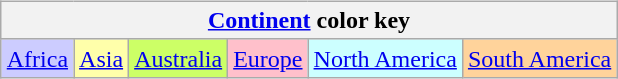<table border="0" width="100%">
<tr>
<td align="left"></td>
<td align="right"></td>
</tr>
<tr>
<td colspan="2" align="center"><br><table class="wikitable">
<tr>
<th colspan="6" align="center"><a href='#'>Continent</a> color key</th>
</tr>
<tr>
<td bgcolor="#CCCCFF"><a href='#'>Africa</a></td>
<td bgcolor="#FFFFAA"><a href='#'>Asia</a></td>
<td bgcolor="#CCFF66"><a href='#'>Australia</a></td>
<td bgcolor="#FFC0CB"><a href='#'>Europe</a></td>
<td bgcolor="#CCFFFF"><a href='#'>North America</a></td>
<td bgcolor="#FFD39B"><a href='#'>South America</a></td>
</tr>
</table>
</td>
</tr>
</table>
